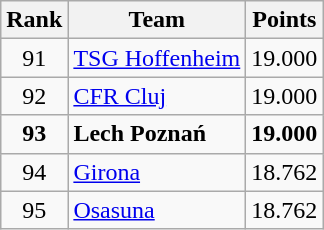<table class="wikitable" style="text-align: center;">
<tr>
<th>Rank</th>
<th>Team</th>
<th>Points</th>
</tr>
<tr>
<td>91</td>
<td align=left> <a href='#'>TSG Hoffenheim</a></td>
<td>19.000</td>
</tr>
<tr>
<td>92</td>
<td align=left> <a href='#'>CFR Cluj</a></td>
<td>19.000</td>
</tr>
<tr>
<td><strong>93</strong></td>
<td align=left> <strong>Lech Poznań</strong></td>
<td><strong>19.000</strong></td>
</tr>
<tr>
<td>94</td>
<td align=left> <a href='#'>Girona</a></td>
<td>18.762</td>
</tr>
<tr>
<td>95</td>
<td align=left> <a href='#'>Osasuna</a></td>
<td>18.762</td>
</tr>
</table>
